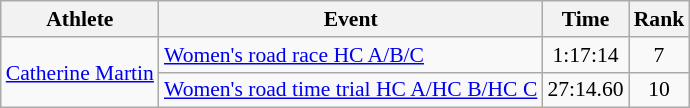<table class=wikitable style="font-size:90%">
<tr>
<th>Athlete</th>
<th>Event</th>
<th>Time</th>
<th>Rank</th>
</tr>
<tr>
<td rowspan="2"><a href='#'>Catherine Martin</a></td>
<td><a href='#'>Women's road race HC A/B/C</a></td>
<td style="text-align:center;">1:17:14</td>
<td style="text-align:center;">7</td>
</tr>
<tr>
<td><a href='#'>Women's road time trial HC A/HC B/HC C</a></td>
<td style="text-align:center;">27:14.60</td>
<td style="text-align:center;">10</td>
</tr>
</table>
